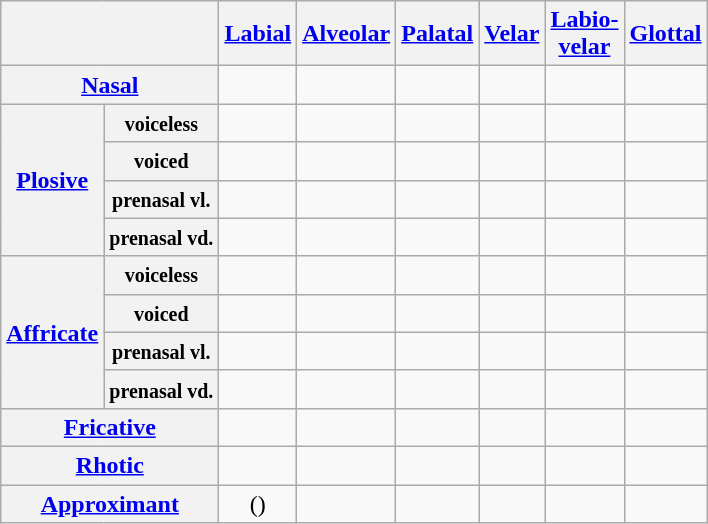<table class="wikitable" style="text-align:center;">
<tr>
<th colspan="2"></th>
<th><a href='#'>Labial</a></th>
<th><a href='#'>Alveolar</a></th>
<th><a href='#'>Palatal</a></th>
<th><a href='#'>Velar</a></th>
<th><a href='#'>Labio-<br>velar</a></th>
<th><a href='#'>Glottal</a></th>
</tr>
<tr>
<th colspan="2"><a href='#'>Nasal</a></th>
<td></td>
<td></td>
<td></td>
<td></td>
<td></td>
<td></td>
</tr>
<tr>
<th rowspan="4"><a href='#'>Plosive</a></th>
<th><small>voiceless</small></th>
<td></td>
<td></td>
<td></td>
<td></td>
<td></td>
<td></td>
</tr>
<tr>
<th><small>voiced</small></th>
<td></td>
<td></td>
<td></td>
<td></td>
<td></td>
<td></td>
</tr>
<tr>
<th><small>prenasal vl.</small></th>
<td></td>
<td></td>
<td></td>
<td></td>
<td></td>
<td></td>
</tr>
<tr>
<th><small>prenasal vd.</small></th>
<td></td>
<td></td>
<td></td>
<td></td>
<td></td>
<td></td>
</tr>
<tr>
<th rowspan="4"><a href='#'>Affricate</a></th>
<th><small>voiceless</small></th>
<td></td>
<td></td>
<td></td>
<td></td>
<td></td>
<td></td>
</tr>
<tr>
<th><small>voiced</small></th>
<td></td>
<td></td>
<td></td>
<td></td>
<td></td>
<td></td>
</tr>
<tr>
<th><small>prenasal vl.</small></th>
<td></td>
<td></td>
<td></td>
<td></td>
<td></td>
<td></td>
</tr>
<tr>
<th><small>prenasal vd.</small></th>
<td></td>
<td></td>
<td></td>
<td></td>
<td></td>
<td></td>
</tr>
<tr>
<th colspan="2"><a href='#'>Fricative</a></th>
<td></td>
<td></td>
<td></td>
<td></td>
<td></td>
<td></td>
</tr>
<tr>
<th colspan="2"><a href='#'>Rhotic</a></th>
<td></td>
<td></td>
<td></td>
<td></td>
<td></td>
<td></td>
</tr>
<tr>
<th colspan="2"><a href='#'>Approximant</a></th>
<td>()</td>
<td></td>
<td></td>
<td></td>
<td></td>
<td></td>
</tr>
</table>
